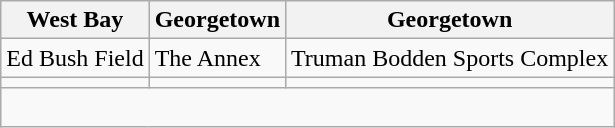<table class="wikitable">
<tr>
<th>West Bay</th>
<th>Georgetown</th>
<th>Georgetown</th>
</tr>
<tr>
<td>Ed Bush Field</td>
<td>The Annex</td>
<td>Truman Bodden Sports Complex</td>
</tr>
<tr>
<td></td>
<td></td>
<td></td>
</tr>
<tr>
<td colspan="3"><br></td>
</tr>
</table>
